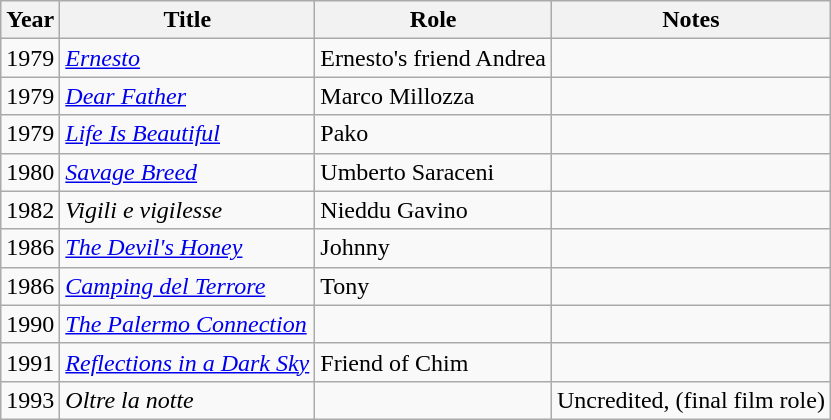<table class="wikitable">
<tr>
<th>Year</th>
<th>Title</th>
<th>Role</th>
<th>Notes</th>
</tr>
<tr>
<td>1979</td>
<td><em><a href='#'>Ernesto</a></em></td>
<td>Ernesto's friend Andrea</td>
<td></td>
</tr>
<tr>
<td>1979</td>
<td><em><a href='#'>Dear Father</a></em></td>
<td>Marco Millozza</td>
<td></td>
</tr>
<tr>
<td>1979</td>
<td><em><a href='#'>Life Is Beautiful</a></em></td>
<td>Pako</td>
<td></td>
</tr>
<tr>
<td>1980</td>
<td><em><a href='#'>Savage Breed</a></em></td>
<td>Umberto Saraceni</td>
<td></td>
</tr>
<tr>
<td>1982</td>
<td><em>Vigili e vigilesse</em></td>
<td>Nieddu Gavino</td>
<td></td>
</tr>
<tr>
<td>1986</td>
<td><em><a href='#'>The Devil's Honey</a></em></td>
<td>Johnny</td>
<td></td>
</tr>
<tr>
<td>1986</td>
<td><em><a href='#'>Camping del Terrore</a></em></td>
<td>Tony</td>
<td></td>
</tr>
<tr>
<td>1990</td>
<td><em><a href='#'>The Palermo Connection</a></em></td>
<td></td>
<td></td>
</tr>
<tr>
<td>1991</td>
<td><em><a href='#'>Reflections in a Dark Sky</a></em></td>
<td>Friend of Chim</td>
<td></td>
</tr>
<tr>
<td>1993</td>
<td><em>Oltre la notte</em></td>
<td></td>
<td>Uncredited, (final film role)</td>
</tr>
</table>
